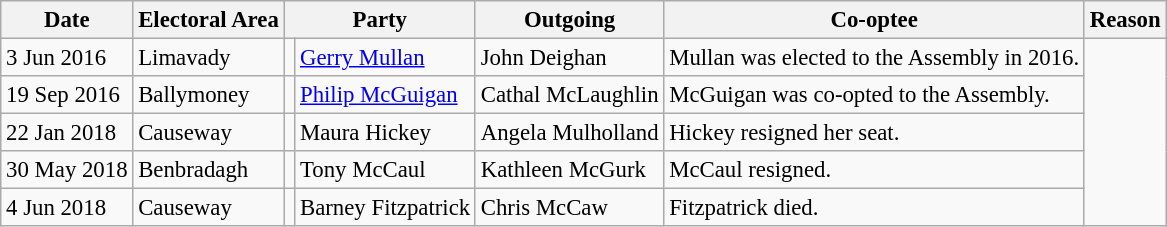<table class="wikitable" style="font-size: 95%">
<tr>
<th>Date</th>
<th>Electoral Area</th>
<th colspan="2">Party</th>
<th>Outgoing</th>
<th>Co-optee</th>
<th>Reason</th>
</tr>
<tr>
<td>3 Jun 2016</td>
<td>Limavady</td>
<td></td>
<td><a href='#'>Gerry Mullan</a></td>
<td>John Deighan</td>
<td>Mullan was elected to the Assembly in 2016.</td>
</tr>
<tr>
<td>19 Sep 2016</td>
<td>Ballymoney</td>
<td></td>
<td><a href='#'>Philip McGuigan</a></td>
<td>Cathal McLaughlin</td>
<td>McGuigan was co-opted to the Assembly.</td>
</tr>
<tr>
<td>22 Jan 2018</td>
<td>Causeway</td>
<td></td>
<td>Maura Hickey</td>
<td>Angela Mulholland</td>
<td>Hickey resigned her seat.</td>
</tr>
<tr>
<td>30 May 2018</td>
<td>Benbradagh</td>
<td></td>
<td>Tony McCaul</td>
<td>Kathleen McGurk</td>
<td>McCaul resigned.</td>
</tr>
<tr>
<td>4 Jun 2018</td>
<td>Causeway</td>
<td></td>
<td>Barney Fitzpatrick</td>
<td>Chris McCaw</td>
<td>Fitzpatrick died.</td>
</tr>
</table>
